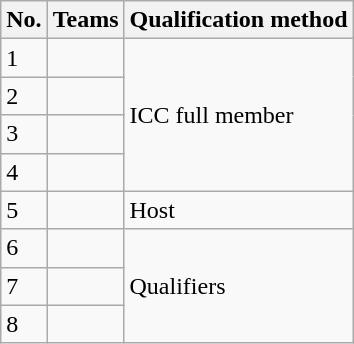<table class="wikitable">
<tr>
<th>No.</th>
<th>Teams</th>
<th>Qualification method</th>
</tr>
<tr>
<td>1</td>
<td></td>
<td rowspan=4>ICC full member</td>
</tr>
<tr>
<td>2</td>
<td></td>
</tr>
<tr>
<td>3</td>
<td></td>
</tr>
<tr>
<td>4</td>
<td></td>
</tr>
<tr>
<td>5</td>
<td></td>
<td>Host</td>
</tr>
<tr>
<td>6</td>
<td></td>
<td rowspan=3>Qualifiers</td>
</tr>
<tr>
<td>7</td>
<td></td>
</tr>
<tr>
<td>8</td>
<td></td>
</tr>
</table>
